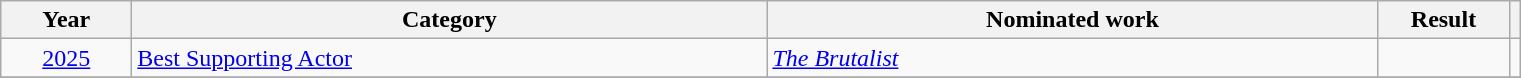<table class=wikitable>
<tr>
<th scope="col" style="width:5em;">Year</th>
<th scope="col" style="width:26em;">Category</th>
<th scope="col" style="width:25em;">Nominated work</th>
<th scope="col" style="width:5em;">Result</th>
<th></th>
</tr>
<tr>
<td style="text-align:center;"><a href='#'>2025</a></td>
<td><a href='#'>Best Supporting Actor</a></td>
<td><em><a href='#'>The Brutalist</a></em></td>
<td></td>
<td style="text-align:center;"></td>
</tr>
<tr>
</tr>
</table>
